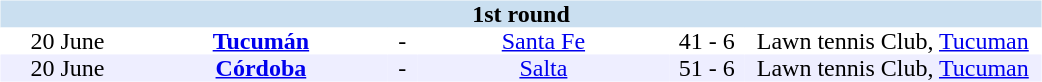<table table width=700>
<tr>
<td width=700 valign="top"><br><table border=0 cellspacing=0 cellpadding=0 style="font-size: 100%; border-collapse: collapse;" width=100%>
<tr bgcolor="#CADFF0">
<td style="font-size:100%"; align="center" colspan="6"><strong>1st round</strong></td>
</tr>
<tr align=center bgcolor=#FFFFFF>
<td width=90>20 June</td>
<td width=170><strong><a href='#'>Tucumán</a></strong></td>
<td width=20>-</td>
<td width=170><a href='#'>Santa Fe</a></td>
<td width=50>41 - 6</td>
<td width=200>Lawn tennis Club, <a href='#'>Tucuman</a></td>
</tr>
<tr align=center bgcolor=#EEEEFF>
<td width=90>20 June</td>
<td width=170><strong><a href='#'>Córdoba</a></strong></td>
<td width=20>-</td>
<td width=170><a href='#'>Salta</a></td>
<td width=50>51 - 6</td>
<td width=200>Lawn tennis Club, <a href='#'>Tucuman</a></td>
</tr>
</table>
</td>
</tr>
</table>
